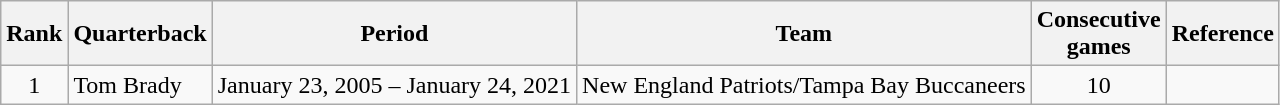<table class="wikitable">
<tr>
<th>Rank</th>
<th>Quarterback</th>
<th>Period</th>
<th>Team</th>
<th>Consecutive<br>games</th>
<th>Reference</th>
</tr>
<tr>
<td style="text-align:center;" rowspan="1">1</td>
<td>Tom Brady</td>
<td>January 23, 2005 – January 24, 2021</td>
<td>New England Patriots/Tampa Bay Buccaneers</td>
<td style="text-align:center;">10</td>
<td style="text-align:center;"></td>
</tr>
</table>
